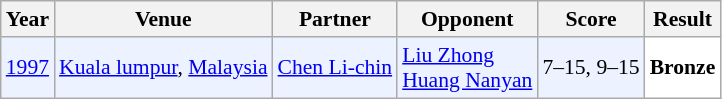<table class="sortable wikitable" style="font-size: 90%;">
<tr>
<th>Year</th>
<th>Venue</th>
<th>Partner</th>
<th>Opponent</th>
<th>Score</th>
<th>Result</th>
</tr>
<tr style="background:#ECF2FF">
<td align="center"><a href='#'>1997</a></td>
<td align="left"><a href='#'>Kuala lumpur</a>, <a href='#'>Malaysia</a></td>
<td align="left"> <a href='#'>Chen Li-chin</a></td>
<td align="left"> <a href='#'>Liu Zhong</a> <br>  <a href='#'>Huang Nanyan</a></td>
<td align="left">7–15, 9–15</td>
<td style="text-align:left; background:white"> <strong>Bronze</strong></td>
</tr>
</table>
